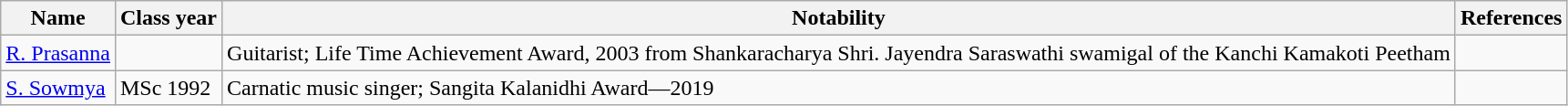<table class="wikitable">
<tr>
<th>Name</th>
<th>Class year</th>
<th>Notability</th>
<th>References</th>
</tr>
<tr>
<td><a href='#'>R. Prasanna</a></td>
<td></td>
<td>Guitarist; Life Time Achievement Award, 2003 from Shankaracharya Shri. Jayendra Saraswathi swamigal of the Kanchi Kamakoti Peetham</td>
<td></td>
</tr>
<tr>
<td><a href='#'>S. Sowmya</a></td>
<td>MSc 1992</td>
<td>Carnatic music singer; Sangita Kalanidhi Award—2019</td>
<td></td>
</tr>
</table>
